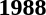<table>
<tr>
<td><strong>1988</strong><br></td>
</tr>
</table>
